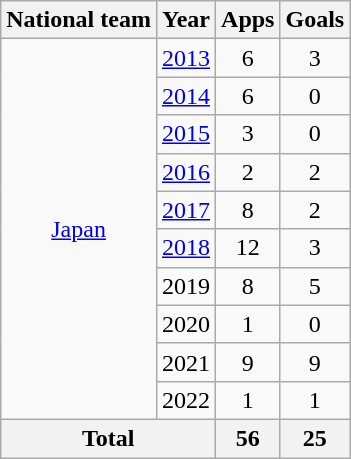<table class="wikitable" style="text-align:center">
<tr>
<th>National team</th>
<th>Year</th>
<th>Apps</th>
<th>Goals</th>
</tr>
<tr>
<td rowspan="10"><a href='#'>Japan</a></td>
<td><a href='#'>2013</a></td>
<td>6</td>
<td>3</td>
</tr>
<tr>
<td><a href='#'>2014</a></td>
<td>6</td>
<td>0</td>
</tr>
<tr>
<td><a href='#'>2015</a></td>
<td>3</td>
<td>0</td>
</tr>
<tr>
<td><a href='#'>2016</a></td>
<td>2</td>
<td>2</td>
</tr>
<tr>
<td><a href='#'>2017</a></td>
<td>8</td>
<td>2</td>
</tr>
<tr>
<td><a href='#'>2018</a></td>
<td>12</td>
<td>3</td>
</tr>
<tr>
<td>2019</td>
<td>8</td>
<td>5</td>
</tr>
<tr>
<td>2020</td>
<td>1</td>
<td>0</td>
</tr>
<tr>
<td>2021</td>
<td>9</td>
<td>9</td>
</tr>
<tr>
<td>2022</td>
<td>1</td>
<td>1</td>
</tr>
<tr>
<th colspan="2">Total</th>
<th>56</th>
<th>25</th>
</tr>
</table>
